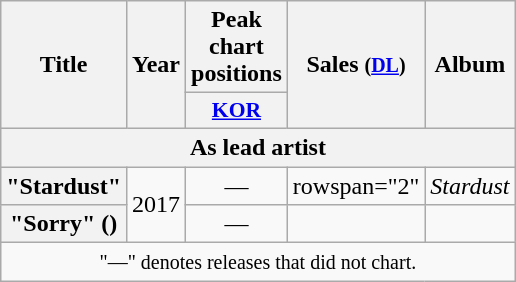<table class="wikitable plainrowheaders" style="text-align:center;">
<tr>
<th scope="col" rowspan="2">Title</th>
<th scope="col" rowspan="2">Year</th>
<th scope="col" colspan="1">Peak chart <br> positions</th>
<th scope="col" rowspan="2">Sales <small>(<a href='#'>DL</a>)</small></th>
<th scope="col" rowspan="2">Album</th>
</tr>
<tr>
<th scope="col" style="width:3.5em;font-size:90%;"><a href='#'>KOR</a><br></th>
</tr>
<tr>
<th scope="col" colspan="5">As lead artist</th>
</tr>
<tr>
<th scope="row">"Stardust"</th>
<td rowspan="2">2017</td>
<td>—</td>
<td>rowspan="2" </td>
<td><em>Stardust</em></td>
</tr>
<tr>
<th scope="row">"Sorry" ()</th>
<td>—</td>
<td></td>
</tr>
<tr>
<td colspan="5" align="center"><small>"—" denotes releases that did not chart.</small></td>
</tr>
</table>
